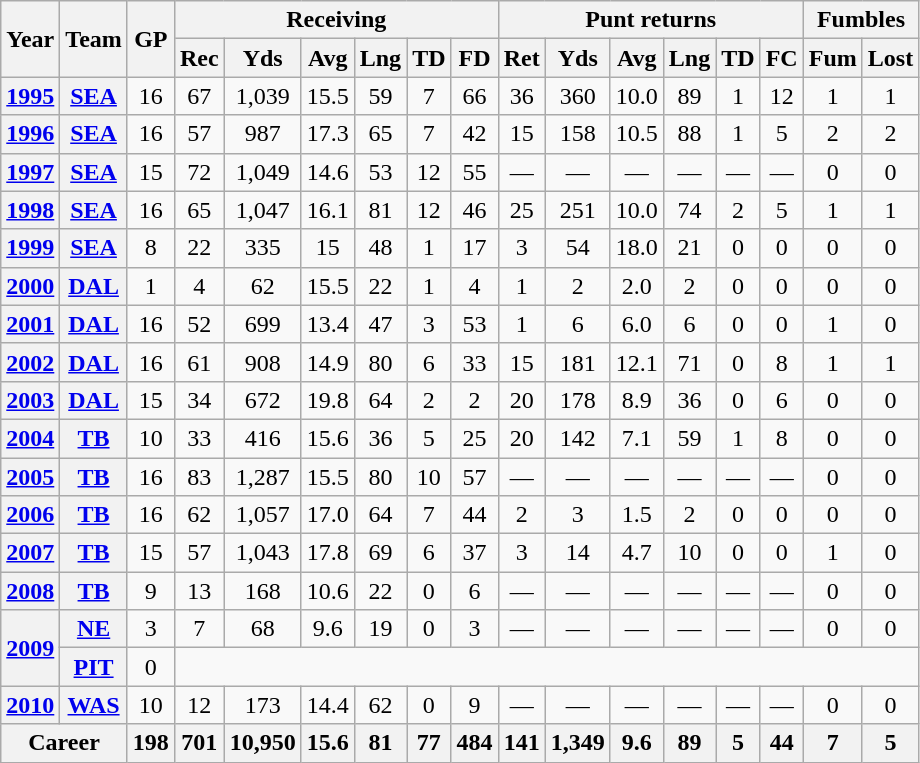<table class="wikitable" style="text-align:center">
<tr>
<th rowspan="2">Year</th>
<th rowspan="2">Team</th>
<th rowspan="2">GP</th>
<th colspan="6">Receiving</th>
<th colspan="6">Punt returns</th>
<th colspan="2">Fumbles</th>
</tr>
<tr>
<th>Rec</th>
<th>Yds</th>
<th>Avg</th>
<th>Lng</th>
<th>TD</th>
<th>FD</th>
<th>Ret</th>
<th>Yds</th>
<th>Avg</th>
<th>Lng</th>
<th>TD</th>
<th>FC</th>
<th>Fum</th>
<th>Lost</th>
</tr>
<tr>
<th><a href='#'>1995</a></th>
<th><a href='#'>SEA</a></th>
<td>16</td>
<td>67</td>
<td>1,039</td>
<td>15.5</td>
<td>59</td>
<td>7</td>
<td>66</td>
<td>36</td>
<td>360</td>
<td>10.0</td>
<td>89</td>
<td>1</td>
<td>12</td>
<td>1</td>
<td>1</td>
</tr>
<tr>
<th><a href='#'>1996</a></th>
<th><a href='#'>SEA</a></th>
<td>16</td>
<td>57</td>
<td>987</td>
<td>17.3</td>
<td>65</td>
<td>7</td>
<td>42</td>
<td>15</td>
<td>158</td>
<td>10.5</td>
<td>88</td>
<td>1</td>
<td>5</td>
<td>2</td>
<td>2</td>
</tr>
<tr>
<th><a href='#'>1997</a></th>
<th><a href='#'>SEA</a></th>
<td>15</td>
<td>72</td>
<td>1,049</td>
<td>14.6</td>
<td>53</td>
<td>12</td>
<td>55</td>
<td>—</td>
<td>—</td>
<td>—</td>
<td>—</td>
<td>—</td>
<td>—</td>
<td>0</td>
<td>0</td>
</tr>
<tr>
<th><a href='#'>1998</a></th>
<th><a href='#'>SEA</a></th>
<td>16</td>
<td>65</td>
<td>1,047</td>
<td>16.1</td>
<td>81</td>
<td>12</td>
<td>46</td>
<td>25</td>
<td>251</td>
<td>10.0</td>
<td>74</td>
<td>2</td>
<td>5</td>
<td>1</td>
<td>1</td>
</tr>
<tr>
<th><a href='#'>1999</a></th>
<th><a href='#'>SEA</a></th>
<td>8</td>
<td>22</td>
<td>335</td>
<td>15</td>
<td>48</td>
<td>1</td>
<td>17</td>
<td>3</td>
<td>54</td>
<td>18.0</td>
<td>21</td>
<td>0</td>
<td>0</td>
<td>0</td>
<td>0</td>
</tr>
<tr>
<th><a href='#'>2000</a></th>
<th><a href='#'>DAL</a></th>
<td>1</td>
<td>4</td>
<td>62</td>
<td>15.5</td>
<td>22</td>
<td>1</td>
<td>4</td>
<td>1</td>
<td>2</td>
<td>2.0</td>
<td>2</td>
<td>0</td>
<td>0</td>
<td>0</td>
<td>0</td>
</tr>
<tr>
<th><a href='#'>2001</a></th>
<th><a href='#'>DAL</a></th>
<td>16</td>
<td>52</td>
<td>699</td>
<td>13.4</td>
<td>47</td>
<td>3</td>
<td>53</td>
<td>1</td>
<td>6</td>
<td>6.0</td>
<td>6</td>
<td>0</td>
<td>0</td>
<td>1</td>
<td>0</td>
</tr>
<tr>
<th><a href='#'>2002</a></th>
<th><a href='#'>DAL</a></th>
<td>16</td>
<td>61</td>
<td>908</td>
<td>14.9</td>
<td>80</td>
<td>6</td>
<td>33</td>
<td>15</td>
<td>181</td>
<td>12.1</td>
<td>71</td>
<td>0</td>
<td>8</td>
<td>1</td>
<td>1</td>
</tr>
<tr>
<th><a href='#'>2003</a></th>
<th><a href='#'>DAL</a></th>
<td>15</td>
<td>34</td>
<td>672</td>
<td>19.8</td>
<td>64</td>
<td>2</td>
<td>2</td>
<td>20</td>
<td>178</td>
<td>8.9</td>
<td>36</td>
<td>0</td>
<td>6</td>
<td>0</td>
<td>0</td>
</tr>
<tr>
<th><a href='#'>2004</a></th>
<th><a href='#'>TB</a></th>
<td>10</td>
<td>33</td>
<td>416</td>
<td>15.6</td>
<td>36</td>
<td>5</td>
<td>25</td>
<td>20</td>
<td>142</td>
<td>7.1</td>
<td>59</td>
<td>1</td>
<td>8</td>
<td>0</td>
<td>0</td>
</tr>
<tr>
<th><a href='#'>2005</a></th>
<th><a href='#'>TB</a></th>
<td>16</td>
<td>83</td>
<td>1,287</td>
<td>15.5</td>
<td>80</td>
<td>10</td>
<td>57</td>
<td>—</td>
<td>—</td>
<td>—</td>
<td>—</td>
<td>—</td>
<td>—</td>
<td>0</td>
<td>0</td>
</tr>
<tr>
<th><a href='#'>2006</a></th>
<th><a href='#'>TB</a></th>
<td>16</td>
<td>62</td>
<td>1,057</td>
<td>17.0</td>
<td>64</td>
<td>7</td>
<td>44</td>
<td>2</td>
<td>3</td>
<td>1.5</td>
<td>2</td>
<td>0</td>
<td>0</td>
<td>0</td>
<td>0</td>
</tr>
<tr>
<th><a href='#'>2007</a></th>
<th><a href='#'>TB</a></th>
<td>15</td>
<td>57</td>
<td>1,043</td>
<td>17.8</td>
<td>69</td>
<td>6</td>
<td>37</td>
<td>3</td>
<td>14</td>
<td>4.7</td>
<td>10</td>
<td>0</td>
<td>0</td>
<td>1</td>
<td>0</td>
</tr>
<tr>
<th><a href='#'>2008</a></th>
<th><a href='#'>TB</a></th>
<td>9</td>
<td>13</td>
<td>168</td>
<td>10.6</td>
<td>22</td>
<td>0</td>
<td>6</td>
<td>—</td>
<td>—</td>
<td>—</td>
<td>—</td>
<td>—</td>
<td>—</td>
<td>0</td>
<td>0</td>
</tr>
<tr>
<th rowspan="2"><a href='#'>2009</a></th>
<th><a href='#'>NE</a></th>
<td>3</td>
<td>7</td>
<td>68</td>
<td>9.6</td>
<td>19</td>
<td>0</td>
<td>3</td>
<td>—</td>
<td>—</td>
<td>—</td>
<td>—</td>
<td>—</td>
<td>—</td>
<td>0</td>
<td>0</td>
</tr>
<tr>
<th><a href='#'>PIT</a></th>
<td>0</td>
<td colspan="14"></td>
</tr>
<tr>
<th><a href='#'>2010</a></th>
<th><a href='#'>WAS</a></th>
<td>10</td>
<td>12</td>
<td>173</td>
<td>14.4</td>
<td>62</td>
<td>0</td>
<td>9</td>
<td>—</td>
<td>—</td>
<td>—</td>
<td>—</td>
<td>—</td>
<td>—</td>
<td>0</td>
<td>0</td>
</tr>
<tr>
<th colspan="2">Career</th>
<th>198</th>
<th>701</th>
<th>10,950</th>
<th>15.6</th>
<th>81</th>
<th>77</th>
<th>484</th>
<th>141</th>
<th>1,349</th>
<th>9.6</th>
<th>89</th>
<th>5</th>
<th>44</th>
<th>7</th>
<th>5</th>
</tr>
</table>
